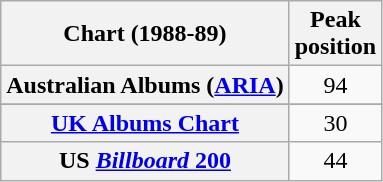<table class="wikitable sortable plainrowheaders">
<tr>
<th scope="col">Chart (1988-89)</th>
<th scope="col">Peak<br>position</th>
</tr>
<tr>
<th scope="row">Australian Albums (<a href='#'>ARIA</a>)</th>
<td style="text-align:center;">94</td>
</tr>
<tr>
</tr>
<tr>
</tr>
<tr>
</tr>
<tr>
</tr>
<tr>
<th scope="row"><a href='#'>UK Albums Chart</a></th>
<td style="text-align:center;">30</td>
</tr>
<tr>
<th scope="row">US <a href='#'><em>Billboard</em> 200</a></th>
<td style="text-align:center;">44</td>
</tr>
</table>
